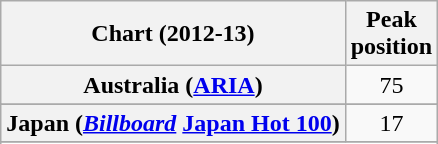<table class="wikitable sortable plainrowheaders" style="text-align:center">
<tr>
<th scope="col">Chart (2012-13)</th>
<th scope="col">Peak<br>position</th>
</tr>
<tr>
<th scope="row">Australia (<a href='#'>ARIA</a>)</th>
<td>75</td>
</tr>
<tr>
</tr>
<tr>
</tr>
<tr>
</tr>
<tr>
<th scope="row">Japan (<em><a href='#'>Billboard</a></em> <a href='#'>Japan Hot 100</a>)</th>
<td>17</td>
</tr>
<tr>
</tr>
<tr>
</tr>
<tr>
</tr>
<tr>
</tr>
<tr>
</tr>
<tr>
</tr>
</table>
